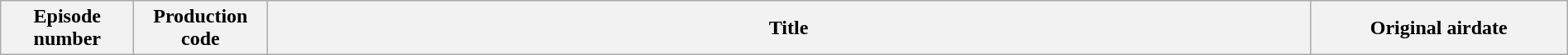<table class="wikitable plainrowheaders" style="width:100%; margin:auto; background:#FFFFFF;">
<tr>
<th width="100">Episode number</th>
<th width="100">Production code</th>
<th>Title</th>
<th width="200">Original airdate<br>







</th>
</tr>
</table>
